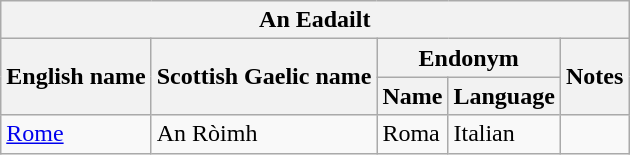<table class="wikitable sortable">
<tr>
<th colspan="5"> An Eadailt</th>
</tr>
<tr>
<th rowspan="2">English name</th>
<th rowspan="2">Scottish Gaelic name</th>
<th colspan="2">Endonym</th>
<th rowspan="2">Notes</th>
</tr>
<tr>
<th>Name</th>
<th>Language</th>
</tr>
<tr>
<td><a href='#'>Rome</a></td>
<td>An Ròimh</td>
<td>Roma</td>
<td>Italian</td>
<td></td>
</tr>
</table>
